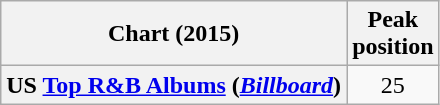<table class="wikitable sortable plainrowheaders">
<tr>
<th scope="col">Chart (2015)</th>
<th scope="col">Peak<br> position</th>
</tr>
<tr>
<th scope="row">US <a href='#'>Top R&B Albums</a> (<em><a href='#'>Billboard</a></em>)</th>
<td style="text-align:center;">25</td>
</tr>
</table>
